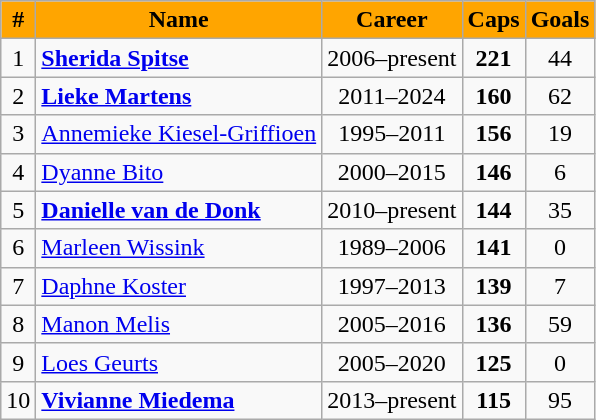<table class="wikitable" style="text-align:center;">
<tr>
<th style="background: orange;">#</th>
<th style="background: orange;">Name</th>
<th style="background: orange;">Career</th>
<th style="background: orange;">Caps</th>
<th style="background: orange;">Goals</th>
</tr>
<tr>
<td>1</td>
<td align="left"><strong><a href='#'>Sherida Spitse</a></strong></td>
<td>2006–present</td>
<td><strong>221</strong></td>
<td>44</td>
</tr>
<tr>
<td>2</td>
<td align="left"><strong><a href='#'>Lieke Martens</a></strong></td>
<td>2011–2024</td>
<td><strong>160</strong></td>
<td>62</td>
</tr>
<tr>
<td>3</td>
<td align="left"><a href='#'>Annemieke Kiesel-Griffioen</a></td>
<td>1995–2011</td>
<td><strong>156</strong></td>
<td>19</td>
</tr>
<tr>
<td>4</td>
<td align="left"><a href='#'>Dyanne Bito</a></td>
<td>2000–2015</td>
<td><strong>146</strong></td>
<td>6</td>
</tr>
<tr>
<td>5</td>
<td align="left"><strong><a href='#'>Danielle van de Donk</a></strong></td>
<td>2010–present</td>
<td><strong>144</strong></td>
<td>35</td>
</tr>
<tr>
<td>6</td>
<td align="left"><a href='#'>Marleen Wissink</a></td>
<td>1989–2006</td>
<td><strong>141</strong></td>
<td>0</td>
</tr>
<tr>
<td>7</td>
<td align="left"><a href='#'>Daphne Koster</a></td>
<td>1997–2013</td>
<td><strong>139</strong></td>
<td>7</td>
</tr>
<tr>
<td>8</td>
<td align="left"><a href='#'>Manon Melis</a></td>
<td>2005–2016</td>
<td><strong>136</strong></td>
<td>59</td>
</tr>
<tr>
<td>9</td>
<td align="left"><a href='#'>Loes Geurts</a></td>
<td>2005–2020</td>
<td><strong>125</strong></td>
<td>0</td>
</tr>
<tr>
<td>10</td>
<td align="left"><strong><a href='#'>Vivianne Miedema</a></strong></td>
<td>2013–present</td>
<td><strong>115</strong></td>
<td>95</td>
</tr>
</table>
